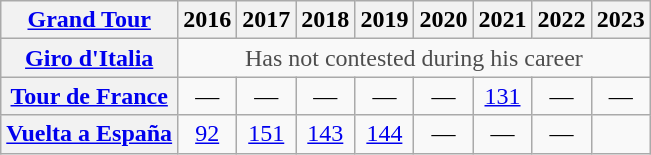<table class="wikitable plainrowheaders">
<tr>
<th scope="col"><a href='#'>Grand Tour</a></th>
<th scope="col">2016</th>
<th scope="col">2017</th>
<th scope="col">2018</th>
<th scope="col">2019</th>
<th scope="col">2020</th>
<th scope="col">2021</th>
<th scope="col">2022</th>
<th scope="col">2023</th>
</tr>
<tr style="text-align:center;">
<th scope="row"> <a href='#'>Giro d'Italia</a></th>
<td style="color:#4d4d4d;" colspan=8>Has not contested during his career</td>
</tr>
<tr style="text-align:center;">
<th scope="row"> <a href='#'>Tour de France</a></th>
<td>—</td>
<td>—</td>
<td>—</td>
<td>—</td>
<td>—</td>
<td><a href='#'>131</a></td>
<td>—</td>
<td>—</td>
</tr>
<tr style="text-align:center;">
<th scope="row"> <a href='#'>Vuelta a España</a></th>
<td><a href='#'>92</a></td>
<td><a href='#'>151</a></td>
<td><a href='#'>143</a></td>
<td><a href='#'>144</a></td>
<td>—</td>
<td>—</td>
<td>—</td>
<td></td>
</tr>
</table>
